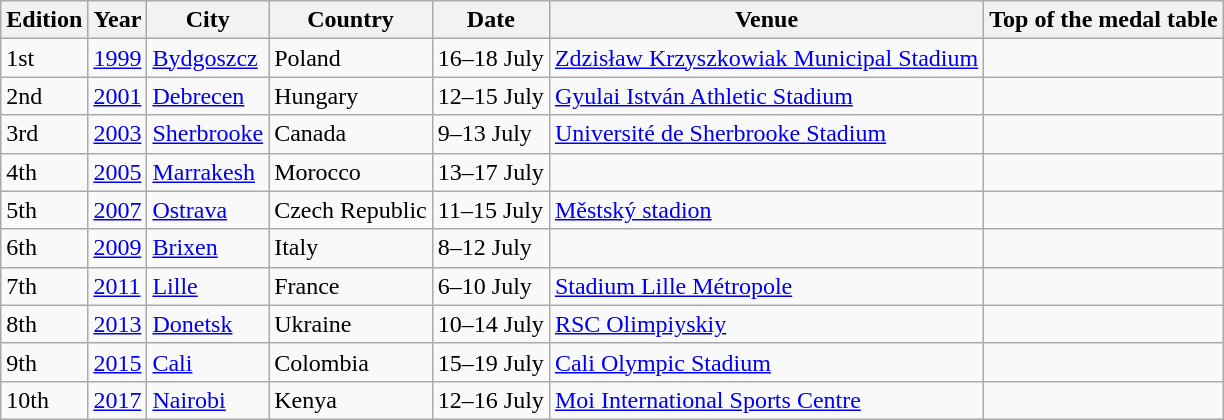<table class="wikitable">
<tr>
<th>Edition</th>
<th>Year</th>
<th>City</th>
<th>Country</th>
<th>Date</th>
<th>Venue</th>
<th>Top of the medal table</th>
</tr>
<tr>
<td>1st</td>
<td><a href='#'>1999</a></td>
<td><a href='#'>Bydgoszcz</a></td>
<td> Poland</td>
<td>16–18 July</td>
<td><a href='#'>Zdzisław Krzyszkowiak Municipal Stadium</a></td>
<td></td>
</tr>
<tr>
<td>2nd</td>
<td><a href='#'>2001</a></td>
<td><a href='#'>Debrecen</a></td>
<td> Hungary</td>
<td>12–15 July</td>
<td><a href='#'>Gyulai István Athletic Stadium</a></td>
<td></td>
</tr>
<tr>
<td>3rd</td>
<td><a href='#'>2003</a></td>
<td><a href='#'>Sherbrooke</a></td>
<td> Canada</td>
<td>9–13 July</td>
<td><a href='#'>Université de Sherbrooke Stadium</a></td>
<td></td>
</tr>
<tr>
<td>4th</td>
<td><a href='#'>2005</a></td>
<td><a href='#'>Marrakesh</a></td>
<td> Morocco</td>
<td>13–17 July</td>
<td></td>
<td></td>
</tr>
<tr>
<td>5th</td>
<td><a href='#'>2007</a></td>
<td><a href='#'>Ostrava</a></td>
<td> Czech Republic</td>
<td>11–15 July</td>
<td><a href='#'>Městský stadion</a></td>
<td></td>
</tr>
<tr>
<td>6th</td>
<td><a href='#'>2009</a></td>
<td><a href='#'>Brixen</a></td>
<td> Italy</td>
<td>8–12 July</td>
<td></td>
<td></td>
</tr>
<tr>
<td>7th</td>
<td><a href='#'>2011</a></td>
<td><a href='#'>Lille</a></td>
<td> France</td>
<td>6–10 July</td>
<td><a href='#'>Stadium Lille Métropole</a></td>
<td></td>
</tr>
<tr>
<td>8th</td>
<td><a href='#'>2013</a></td>
<td><a href='#'>Donetsk</a></td>
<td> Ukraine</td>
<td>10–14 July</td>
<td><a href='#'>RSC Olimpiyskiy</a></td>
<td></td>
</tr>
<tr>
<td>9th</td>
<td><a href='#'>2015</a></td>
<td><a href='#'>Cali</a></td>
<td> Colombia</td>
<td>15–19 July</td>
<td><a href='#'>Cali Olympic Stadium</a></td>
<td></td>
</tr>
<tr>
<td>10th</td>
<td><a href='#'>2017</a></td>
<td><a href='#'>Nairobi</a></td>
<td> Kenya</td>
<td>12–16 July</td>
<td><a href='#'>Moi International Sports Centre</a></td>
<td></td>
</tr>
</table>
